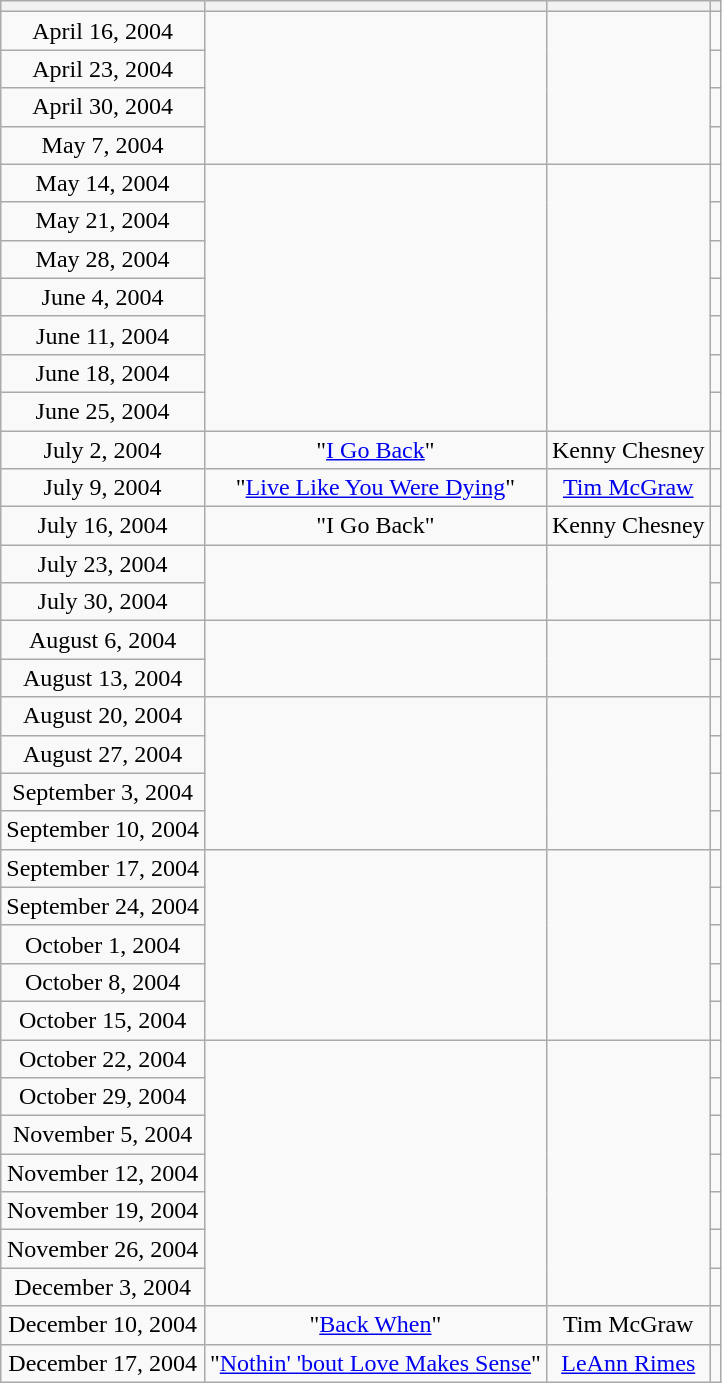<table class="wikitable">
<tr>
<th></th>
<th></th>
<th></th>
<th></th>
</tr>
<tr>
<td align="center">April 16, 2004</td>
<td rowspan="4"></td>
<td rowspan="4"></td>
<td align="center"></td>
</tr>
<tr>
<td align="center">April 23, 2004</td>
<td align="center"></td>
</tr>
<tr>
<td align="center">April 30, 2004</td>
<td align="center"></td>
</tr>
<tr>
<td align="center">May 7, 2004</td>
<td align="center"></td>
</tr>
<tr>
<td align="center">May 14, 2004</td>
<td rowspan="7"></td>
<td rowspan="7"></td>
<td align="center"></td>
</tr>
<tr>
<td align="center">May 21, 2004</td>
<td align="center"></td>
</tr>
<tr>
<td align="center">May 28, 2004</td>
<td align="center"></td>
</tr>
<tr>
<td align="center">June 4, 2004</td>
<td align="center"></td>
</tr>
<tr>
<td align="center">June 11, 2004</td>
<td align="center"></td>
</tr>
<tr>
<td align="center">June 18, 2004</td>
<td align="center"></td>
</tr>
<tr>
<td align="center">June 25, 2004</td>
<td align="center"></td>
</tr>
<tr>
<td align="center">July 2, 2004</td>
<td align="center">"<a href='#'>I Go Back</a>"</td>
<td align="center">Kenny Chesney</td>
<td align="center"></td>
</tr>
<tr>
<td align="center">July 9, 2004</td>
<td align="center">"<a href='#'>Live Like You Were Dying</a>"</td>
<td align="center"><a href='#'>Tim McGraw</a></td>
<td align="center"></td>
</tr>
<tr>
<td align="center">July 16, 2004</td>
<td align="center">"I Go Back"</td>
<td align="center">Kenny Chesney</td>
<td align="center"></td>
</tr>
<tr>
<td align="center">July 23, 2004</td>
<td rowspan="2"></td>
<td rowspan="2"></td>
<td align="center"></td>
</tr>
<tr>
<td align="center">July 30, 2004</td>
<td align="center"></td>
</tr>
<tr>
<td align="center">August 6, 2004</td>
<td rowspan="2"></td>
<td rowspan="2"></td>
<td align="center"></td>
</tr>
<tr>
<td align="center">August 13, 2004</td>
<td align="center"></td>
</tr>
<tr>
<td align="center">August 20, 2004</td>
<td rowspan="4"></td>
<td rowspan="4"></td>
<td align="center"></td>
</tr>
<tr>
<td align="center">August 27, 2004</td>
<td align="center"></td>
</tr>
<tr>
<td align="center">September 3, 2004</td>
<td align="center"></td>
</tr>
<tr>
<td align="center">September 10, 2004</td>
<td align="center"></td>
</tr>
<tr>
<td align="center">September 17, 2004</td>
<td rowspan="5"></td>
<td rowspan="5"></td>
<td align="center"></td>
</tr>
<tr>
<td align="center">September 24, 2004</td>
<td align="center"></td>
</tr>
<tr>
<td align="center">October 1, 2004</td>
<td align="center"></td>
</tr>
<tr>
<td align="center">October 8, 2004</td>
<td align="center"></td>
</tr>
<tr>
<td align="center">October 15, 2004</td>
<td align="center"></td>
</tr>
<tr>
<td align="center">October 22, 2004</td>
<td rowspan="7"></td>
<td rowspan="7"></td>
<td align="center"></td>
</tr>
<tr>
<td align="center">October 29, 2004</td>
<td align="center"></td>
</tr>
<tr>
<td align="center">November 5, 2004</td>
<td align="center"></td>
</tr>
<tr>
<td align="center">November 12, 2004</td>
<td align="center"></td>
</tr>
<tr>
<td align="center">November 19, 2004</td>
<td align="center"></td>
</tr>
<tr>
<td align="center">November 26, 2004</td>
<td align="center"></td>
</tr>
<tr>
<td align="center">December 3, 2004</td>
<td align="center"></td>
</tr>
<tr>
<td align="center">December 10, 2004</td>
<td align="center">"<a href='#'>Back When</a>"</td>
<td align="center">Tim McGraw</td>
<td align="center"></td>
</tr>
<tr>
<td align="center">December 17, 2004</td>
<td align="center">"<a href='#'>Nothin' 'bout Love Makes Sense</a>"</td>
<td align="center"><a href='#'>LeAnn Rimes</a></td>
<td align="center"></td>
</tr>
</table>
